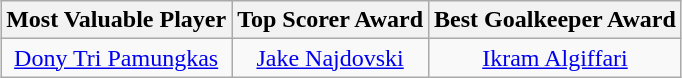<table class="wikitable" style="text-align:center; margin:auto;">
<tr>
<th>Most Valuable Player</th>
<th>Top Scorer Award</th>
<th>Best Goalkeeper Award</th>
</tr>
<tr>
<td> <a href='#'>Dony Tri Pamungkas</a></td>
<td> <a href='#'>Jake Najdovski</a></td>
<td> <a href='#'>Ikram Algiffari</a></td>
</tr>
</table>
